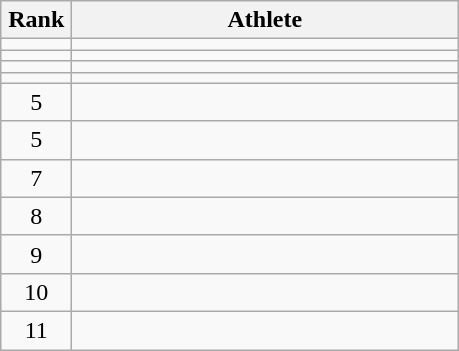<table class="wikitable" style="text-align: center;">
<tr>
<th width=40>Rank</th>
<th width=250>Athlete</th>
</tr>
<tr>
<td></td>
<td align="left"></td>
</tr>
<tr>
<td></td>
<td align="left"></td>
</tr>
<tr>
<td></td>
<td align="left"></td>
</tr>
<tr>
<td></td>
<td align="left"></td>
</tr>
<tr>
<td>5</td>
<td align="left"></td>
</tr>
<tr>
<td>5</td>
<td align="left"></td>
</tr>
<tr>
<td>7</td>
<td align="left"></td>
</tr>
<tr>
<td>8</td>
<td align="left"></td>
</tr>
<tr>
<td>9</td>
<td align="left"></td>
</tr>
<tr>
<td>10</td>
<td align="left"></td>
</tr>
<tr>
<td>11</td>
<td align="left"></td>
</tr>
</table>
